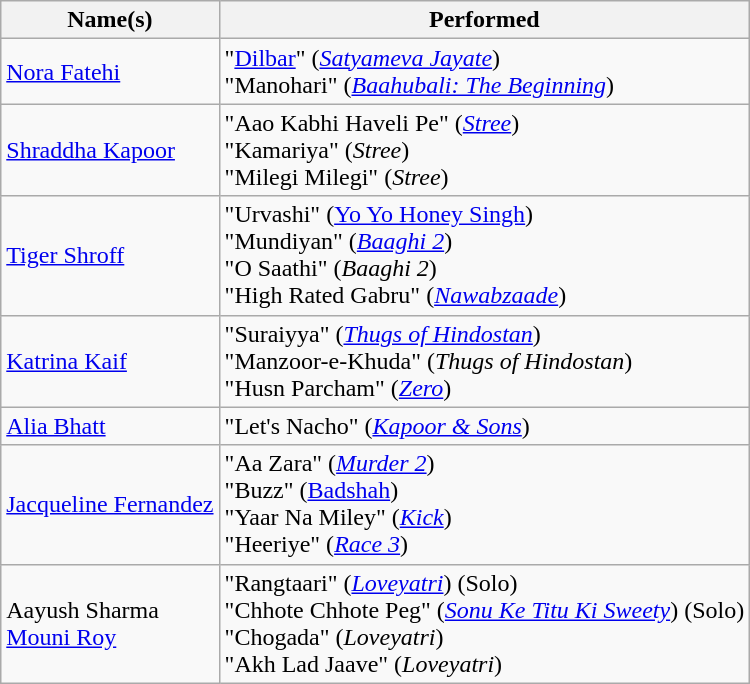<table class="wikitable">
<tr>
<th>Name(s)</th>
<th>Performed</th>
</tr>
<tr>
<td><a href='#'>Nora Fatehi</a></td>
<td>"<a href='#'>Dilbar</a>" (<em><a href='#'>Satyameva Jayate</a></em>)<br>"Manohari" (<a href='#'><em>Baahubali: The Beginning</em></a>)</td>
</tr>
<tr>
<td><a href='#'>Shraddha Kapoor</a></td>
<td>"Aao Kabhi Haveli Pe" (<em><a href='#'>Stree</a></em>)<br>"Kamariya" (<em>Stree</em>)<br>"Milegi Milegi" (<em>Stree</em>)</td>
</tr>
<tr>
<td><a href='#'>Tiger Shroff</a></td>
<td>"Urvashi" (<a href='#'>Yo Yo Honey Singh</a>)<br>"Mundiyan" (<em><a href='#'>Baaghi 2</a></em>)<br>"O Saathi" (<em>Baaghi 2</em>)<br>"High Rated Gabru" (<em><a href='#'>Nawabzaade</a></em>)</td>
</tr>
<tr>
<td><a href='#'>Katrina Kaif</a></td>
<td>"Suraiyya" (<em><a href='#'>Thugs of Hindostan</a></em>)<br>"Manzoor-e-Khuda" (<em>Thugs of Hindostan</em>)<br>"Husn Parcham" (<em><a href='#'>Zero</a></em>)</td>
</tr>
<tr>
<td><a href='#'>Alia Bhatt</a></td>
<td>"Let's Nacho" (<em><a href='#'>Kapoor & Sons</a></em>)</td>
</tr>
<tr>
<td><a href='#'>Jacqueline Fernandez</a></td>
<td>"Aa Zara" (<em><a href='#'>Murder 2</a></em>)<br>"Buzz" (<a href='#'>Badshah</a>)<br>"Yaar Na Miley" (<em><a href='#'>Kick</a></em>)<br>"Heeriye" (<em><a href='#'>Race 3</a></em>)</td>
</tr>
<tr>
<td>Aayush Sharma<br><a href='#'>Mouni Roy</a></td>
<td>"Rangtaari" (<em><a href='#'>Loveyatri</a></em>) (Solo)<br>"Chhote Chhote Peg" (<em><a href='#'>Sonu Ke Titu Ki Sweety</a></em>) (Solo)<br>"Chogada" (<em>Loveyatri</em>)<br>"Akh Lad Jaave" (<em>Loveyatri</em>)</td>
</tr>
</table>
